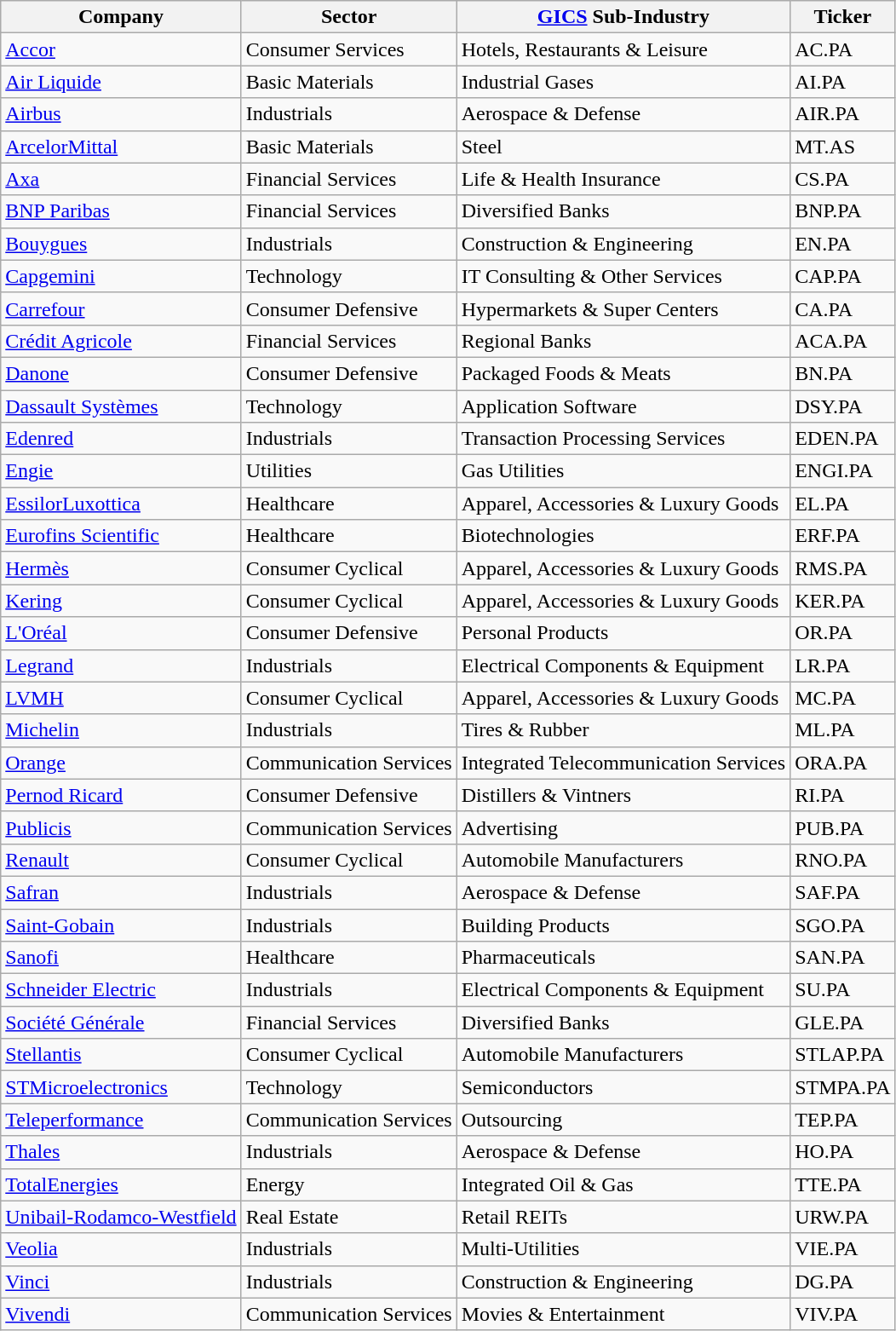<table class="wikitable sortable" id="constituents">
<tr>
<th>Company</th>
<th>Sector</th>
<th><a href='#'>GICS</a> Sub-Industry</th>
<th>Ticker</th>
</tr>
<tr>
<td><a href='#'>Accor</a></td>
<td>Consumer Services</td>
<td>Hotels, Restaurants & Leisure</td>
<td>AC.PA</td>
</tr>
<tr>
<td><a href='#'>Air Liquide</a></td>
<td>Basic Materials</td>
<td>Industrial Gases</td>
<td>AI.PA</td>
</tr>
<tr>
<td><a href='#'>Airbus</a></td>
<td>Industrials</td>
<td>Aerospace & Defense</td>
<td>AIR.PA</td>
</tr>
<tr>
<td><a href='#'>ArcelorMittal</a></td>
<td>Basic Materials</td>
<td>Steel</td>
<td>MT.AS</td>
</tr>
<tr>
<td><a href='#'>Axa</a></td>
<td>Financial Services</td>
<td>Life & Health Insurance</td>
<td>CS.PA</td>
</tr>
<tr>
<td><a href='#'>BNP Paribas</a></td>
<td>Financial Services</td>
<td>Diversified Banks</td>
<td>BNP.PA</td>
</tr>
<tr>
<td><a href='#'>Bouygues</a></td>
<td>Industrials</td>
<td>Construction & Engineering</td>
<td>EN.PA</td>
</tr>
<tr>
<td><a href='#'>Capgemini</a></td>
<td>Technology</td>
<td>IT Consulting & Other Services</td>
<td>CAP.PA</td>
</tr>
<tr>
<td><a href='#'>Carrefour</a></td>
<td>Consumer Defensive</td>
<td>Hypermarkets & Super Centers</td>
<td>CA.PA</td>
</tr>
<tr>
<td><a href='#'>Crédit Agricole</a></td>
<td>Financial Services</td>
<td>Regional Banks</td>
<td>ACA.PA</td>
</tr>
<tr>
<td><a href='#'>Danone</a></td>
<td>Consumer Defensive</td>
<td>Packaged Foods & Meats</td>
<td>BN.PA</td>
</tr>
<tr>
<td><a href='#'>Dassault Systèmes</a></td>
<td>Technology</td>
<td>Application Software</td>
<td>DSY.PA</td>
</tr>
<tr>
<td><a href='#'>Edenred</a></td>
<td>Industrials</td>
<td>Transaction Processing Services</td>
<td>EDEN.PA</td>
</tr>
<tr>
<td><a href='#'>Engie</a></td>
<td>Utilities</td>
<td>Gas Utilities</td>
<td>ENGI.PA</td>
</tr>
<tr>
<td><a href='#'>EssilorLuxottica</a></td>
<td>Healthcare</td>
<td>Apparel, Accessories & Luxury Goods</td>
<td>EL.PA</td>
</tr>
<tr>
<td><a href='#'>Eurofins Scientific</a></td>
<td>Healthcare</td>
<td>Biotechnologies</td>
<td>ERF.PA</td>
</tr>
<tr>
<td><a href='#'>Hermès</a></td>
<td>Consumer Cyclical</td>
<td>Apparel, Accessories & Luxury Goods</td>
<td>RMS.PA</td>
</tr>
<tr>
<td><a href='#'>Kering</a></td>
<td>Consumer Cyclical</td>
<td>Apparel, Accessories & Luxury Goods</td>
<td>KER.PA</td>
</tr>
<tr>
<td><a href='#'>L'Oréal</a></td>
<td>Consumer Defensive</td>
<td>Personal Products</td>
<td>OR.PA</td>
</tr>
<tr>
<td><a href='#'>Legrand</a></td>
<td>Industrials</td>
<td>Electrical Components & Equipment</td>
<td>LR.PA</td>
</tr>
<tr>
<td><a href='#'>LVMH</a></td>
<td>Consumer Cyclical</td>
<td>Apparel, Accessories & Luxury Goods</td>
<td>MC.PA</td>
</tr>
<tr>
<td><a href='#'>Michelin</a></td>
<td>Industrials</td>
<td>Tires & Rubber</td>
<td>ML.PA</td>
</tr>
<tr>
<td><a href='#'>Orange</a></td>
<td>Communication Services</td>
<td>Integrated Telecommunication Services</td>
<td>ORA.PA</td>
</tr>
<tr>
<td><a href='#'>Pernod Ricard</a></td>
<td>Consumer Defensive</td>
<td>Distillers & Vintners</td>
<td>RI.PA</td>
</tr>
<tr>
<td><a href='#'>Publicis</a></td>
<td>Communication Services</td>
<td>Advertising</td>
<td>PUB.PA</td>
</tr>
<tr>
<td><a href='#'>Renault</a></td>
<td>Consumer Cyclical</td>
<td>Automobile Manufacturers</td>
<td>RNO.PA</td>
</tr>
<tr>
<td><a href='#'>Safran</a></td>
<td>Industrials</td>
<td>Aerospace & Defense</td>
<td>SAF.PA</td>
</tr>
<tr>
<td><a href='#'>Saint-Gobain</a></td>
<td>Industrials</td>
<td>Building Products</td>
<td>SGO.PA</td>
</tr>
<tr>
<td><a href='#'>Sanofi</a></td>
<td>Healthcare</td>
<td>Pharmaceuticals</td>
<td>SAN.PA</td>
</tr>
<tr>
<td><a href='#'>Schneider Electric</a></td>
<td>Industrials</td>
<td>Electrical Components & Equipment</td>
<td>SU.PA</td>
</tr>
<tr>
<td><a href='#'>Société Générale</a></td>
<td>Financial Services</td>
<td>Diversified Banks</td>
<td>GLE.PA</td>
</tr>
<tr>
<td><a href='#'>Stellantis</a></td>
<td>Consumer Cyclical</td>
<td>Automobile Manufacturers</td>
<td>STLAP.PA</td>
</tr>
<tr>
<td><a href='#'>STMicroelectronics</a></td>
<td>Technology</td>
<td>Semiconductors</td>
<td>STMPA.PA</td>
</tr>
<tr>
<td><a href='#'>Teleperformance</a></td>
<td>Communication Services</td>
<td>Outsourcing</td>
<td>TEP.PA</td>
</tr>
<tr>
<td><a href='#'>Thales</a></td>
<td>Industrials</td>
<td>Aerospace & Defense</td>
<td>HO.PA</td>
</tr>
<tr>
<td><a href='#'>TotalEnergies</a></td>
<td>Energy</td>
<td>Integrated Oil & Gas</td>
<td>TTE.PA</td>
</tr>
<tr>
<td><a href='#'>Unibail-Rodamco-Westfield</a></td>
<td>Real Estate</td>
<td>Retail REITs</td>
<td>URW.PA</td>
</tr>
<tr>
<td><a href='#'>Veolia</a></td>
<td>Industrials</td>
<td>Multi-Utilities</td>
<td>VIE.PA</td>
</tr>
<tr>
<td><a href='#'>Vinci</a></td>
<td>Industrials</td>
<td>Construction & Engineering</td>
<td>DG.PA</td>
</tr>
<tr>
<td><a href='#'>Vivendi</a></td>
<td>Communication Services</td>
<td>Movies & Entertainment</td>
<td>VIV.PA</td>
</tr>
</table>
